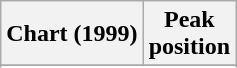<table class="wikitable sortable plainrowheaders" style="text-align:center">
<tr>
<th scope="col">Chart (1999)</th>
<th scope="col">Peak<br> position</th>
</tr>
<tr>
</tr>
<tr>
</tr>
</table>
